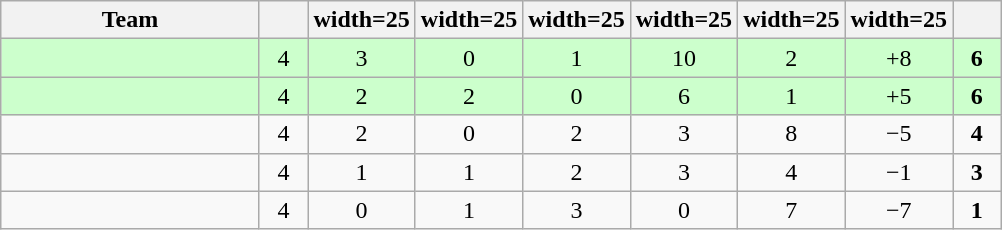<table class="wikitable" style="text-align: center;">
<tr>
<th style="width:165px;">Team</th>
<th width=25></th>
<th>width=25</th>
<th>width=25</th>
<th>width=25</th>
<th>width=25</th>
<th>width=25</th>
<th>width=25</th>
<th width=25></th>
</tr>
<tr style="background:#cfc;">
<td align="left"></td>
<td>4</td>
<td>3</td>
<td>0</td>
<td>1</td>
<td>10</td>
<td>2</td>
<td>+8</td>
<td><strong>6</strong></td>
</tr>
<tr style="background:#cfc;">
<td align="left"></td>
<td>4</td>
<td>2</td>
<td>2</td>
<td>0</td>
<td>6</td>
<td>1</td>
<td>+5</td>
<td><strong>6</strong></td>
</tr>
<tr>
<td align="left"></td>
<td>4</td>
<td>2</td>
<td>0</td>
<td>2</td>
<td>3</td>
<td>8</td>
<td>−5</td>
<td><strong>4</strong></td>
</tr>
<tr>
<td align="left"></td>
<td>4</td>
<td>1</td>
<td>1</td>
<td>2</td>
<td>3</td>
<td>4</td>
<td>−1</td>
<td><strong>3</strong></td>
</tr>
<tr>
<td align="left"></td>
<td>4</td>
<td>0</td>
<td>1</td>
<td>3</td>
<td>0</td>
<td>7</td>
<td>−7</td>
<td><strong>1</strong></td>
</tr>
</table>
